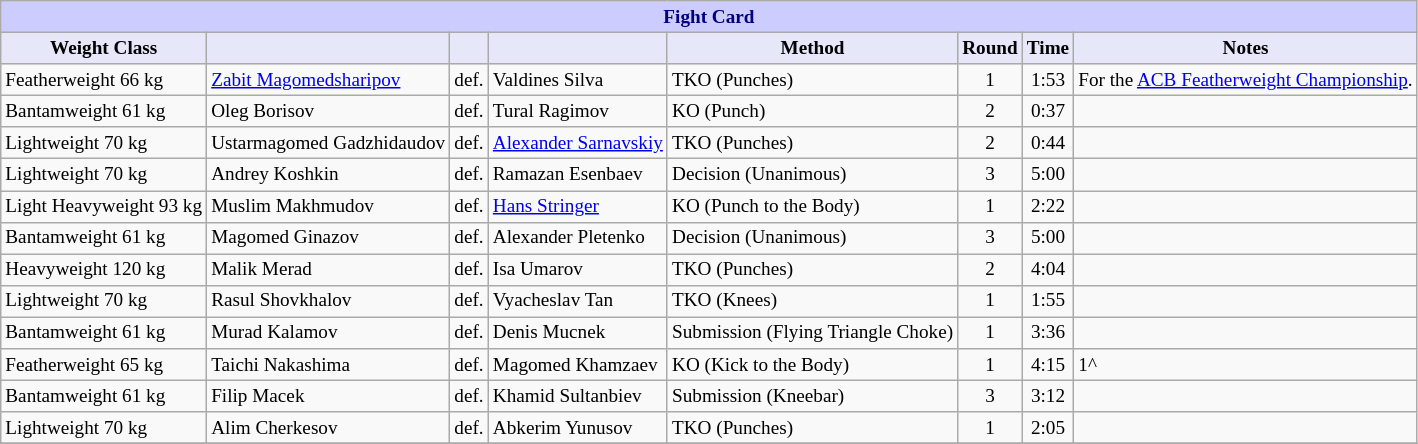<table class="wikitable" style="font-size: 80%;">
<tr>
<th colspan="8" style="background-color: #ccf; color: #000080; text-align: center;"><strong>Fight Card</strong></th>
</tr>
<tr>
<th colspan="1" style="background-color: #E6E8FA; color: #000000; text-align: center;">Weight Class</th>
<th colspan="1" style="background-color: #E6E8FA; color: #000000; text-align: center;"></th>
<th colspan="1" style="background-color: #E6E8FA; color: #000000; text-align: center;"></th>
<th colspan="1" style="background-color: #E6E8FA; color: #000000; text-align: center;"></th>
<th colspan="1" style="background-color: #E6E8FA; color: #000000; text-align: center;">Method</th>
<th colspan="1" style="background-color: #E6E8FA; color: #000000; text-align: center;">Round</th>
<th colspan="1" style="background-color: #E6E8FA; color: #000000; text-align: center;">Time</th>
<th colspan="1" style="background-color: #E6E8FA; color: #000000; text-align: center;">Notes</th>
</tr>
<tr>
<td>Featherweight 66 kg</td>
<td> <a href='#'>Zabit Magomedsharipov</a></td>
<td>def.</td>
<td> Valdines Silva</td>
<td>TKO (Punches)</td>
<td align=center>1</td>
<td align=center>1:53</td>
<td>For the <a href='#'>ACB Featherweight Championship</a>.</td>
</tr>
<tr>
<td>Bantamweight 61 kg</td>
<td> Oleg Borisov</td>
<td>def.</td>
<td> Tural Ragimov</td>
<td>KO (Punch)</td>
<td align=center>2</td>
<td align=center>0:37</td>
<td></td>
</tr>
<tr>
<td>Lightweight 70 kg</td>
<td> Ustarmagomed Gadzhidaudov</td>
<td>def.</td>
<td> <a href='#'>Alexander Sarnavskiy</a></td>
<td>TKO (Punches)</td>
<td align=center>2</td>
<td align=center>0:44</td>
<td></td>
</tr>
<tr>
<td>Lightweight 70 kg</td>
<td> Andrey Koshkin</td>
<td>def.</td>
<td> Ramazan Esenbaev</td>
<td>Decision (Unanimous)</td>
<td align=center>3</td>
<td align=center>5:00</td>
<td></td>
</tr>
<tr>
<td>Light Heavyweight 93 kg</td>
<td> Muslim Makhmudov</td>
<td>def.</td>
<td> <a href='#'>Hans Stringer</a></td>
<td>KO (Punch to the Body)</td>
<td align=center>1</td>
<td align=center>2:22</td>
<td></td>
</tr>
<tr>
<td>Bantamweight 61 kg</td>
<td> Magomed Ginazov</td>
<td>def.</td>
<td> Alexander Pletenko</td>
<td>Decision (Unanimous)</td>
<td align=center>3</td>
<td align=center>5:00</td>
<td></td>
</tr>
<tr>
<td>Heavyweight 120 kg</td>
<td> Malik Merad</td>
<td>def.</td>
<td> Isa Umarov</td>
<td>TKO (Punches)</td>
<td align=center>2</td>
<td align=center>4:04</td>
<td></td>
</tr>
<tr>
<td>Lightweight 70 kg</td>
<td> Rasul Shovkhalov</td>
<td>def.</td>
<td> Vyacheslav Tan</td>
<td>TKO (Knees)</td>
<td align=center>1</td>
<td align=center>1:55</td>
<td></td>
</tr>
<tr>
<td>Bantamweight 61 kg</td>
<td> Murad Kalamov</td>
<td>def.</td>
<td> Denis Mucnek</td>
<td>Submission (Flying Triangle Choke)</td>
<td align=center>1</td>
<td align=center>3:36</td>
<td></td>
</tr>
<tr>
<td>Featherweight 65 kg</td>
<td> Taichi Nakashima</td>
<td>def.</td>
<td> Magomed Khamzaev</td>
<td>KO (Kick to the Body)</td>
<td align=center>1</td>
<td align=center>4:15</td>
<td>1^</td>
</tr>
<tr>
<td>Bantamweight 61 kg</td>
<td> Filip Macek</td>
<td>def.</td>
<td> Khamid Sultanbiev</td>
<td>Submission (Kneebar)</td>
<td align=center>3</td>
<td align=center>3:12</td>
<td></td>
</tr>
<tr>
<td>Lightweight 70 kg</td>
<td> Alim Cherkesov</td>
<td>def.</td>
<td> Abkerim Yunusov</td>
<td>TKO (Punches)</td>
<td align=center>1</td>
<td align=center>2:05</td>
<td></td>
</tr>
<tr>
</tr>
</table>
